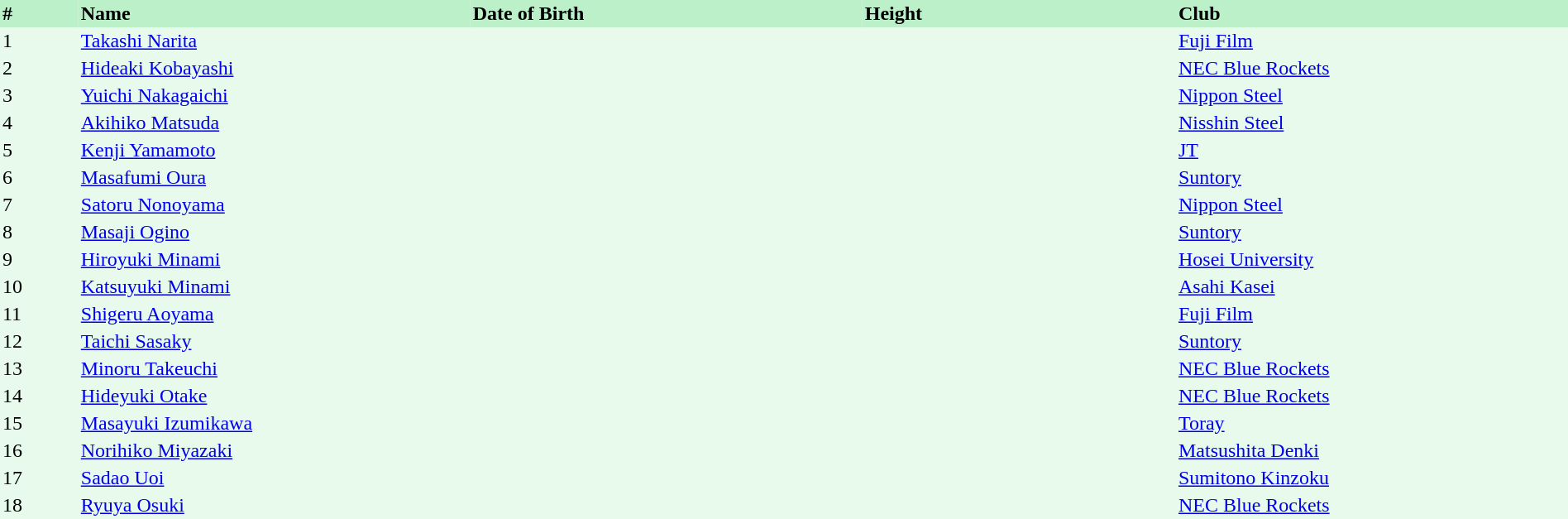<table border=0 cellpadding=2 cellspacing=0  |- bgcolor=#E7FAEC style=text-align:left; font-size:90%; width=100%>
<tr style="background:#bbf0c9;">
<th width=5%>#</th>
<th style="width:25%; text-align:left;">Name</th>
<th width=25%>Date of Birth</th>
<th width=20%>Height</th>
<th width=25%>Club</th>
</tr>
<tr>
<td>1</td>
<td><a href='#'>Takashi Narita</a></td>
<td></td>
<td></td>
<td><a href='#'>Fuji Film</a></td>
</tr>
<tr>
<td>2</td>
<td><a href='#'>Hideaki Kobayashi</a></td>
<td></td>
<td></td>
<td><a href='#'>NEC Blue Rockets</a></td>
</tr>
<tr>
<td>3</td>
<td><a href='#'>Yuichi Nakagaichi</a></td>
<td></td>
<td></td>
<td><a href='#'>Nippon Steel</a></td>
</tr>
<tr>
<td>4</td>
<td><a href='#'>Akihiko Matsuda</a></td>
<td></td>
<td></td>
<td><a href='#'>Nisshin Steel</a></td>
</tr>
<tr>
<td>5</td>
<td><a href='#'>Kenji Yamamoto</a></td>
<td></td>
<td></td>
<td><a href='#'>JT</a></td>
</tr>
<tr>
<td>6</td>
<td><a href='#'>Masafumi Oura</a></td>
<td></td>
<td></td>
<td><a href='#'>Suntory</a></td>
</tr>
<tr>
<td>7</td>
<td><a href='#'>Satoru Nonoyama</a></td>
<td></td>
<td></td>
<td><a href='#'>Nippon Steel</a></td>
</tr>
<tr>
<td>8</td>
<td><a href='#'>Masaji Ogino</a></td>
<td></td>
<td></td>
<td><a href='#'>Suntory</a></td>
</tr>
<tr>
<td>9</td>
<td><a href='#'>Hiroyuki Minami</a></td>
<td></td>
<td></td>
<td><a href='#'>Hosei University</a></td>
</tr>
<tr>
<td>10</td>
<td><a href='#'>Katsuyuki Minami</a></td>
<td></td>
<td></td>
<td><a href='#'>Asahi Kasei</a></td>
</tr>
<tr>
<td>11</td>
<td><a href='#'>Shigeru Aoyama</a></td>
<td></td>
<td></td>
<td><a href='#'>Fuji Film</a></td>
</tr>
<tr>
<td>12</td>
<td><a href='#'>Taichi Sasaky</a></td>
<td></td>
<td></td>
<td><a href='#'>Suntory</a></td>
</tr>
<tr>
<td>13</td>
<td><a href='#'>Minoru Takeuchi</a></td>
<td></td>
<td></td>
<td><a href='#'>NEC Blue Rockets</a></td>
</tr>
<tr>
<td>14</td>
<td><a href='#'>Hideyuki Otake</a></td>
<td></td>
<td></td>
<td><a href='#'>NEC Blue Rockets</a></td>
</tr>
<tr>
<td>15</td>
<td><a href='#'>Masayuki Izumikawa</a></td>
<td></td>
<td></td>
<td><a href='#'>Toray</a></td>
</tr>
<tr>
<td>16</td>
<td><a href='#'>Norihiko Miyazaki</a></td>
<td></td>
<td></td>
<td><a href='#'>Matsushita Denki</a></td>
</tr>
<tr>
<td>17</td>
<td><a href='#'>Sadao Uoi</a></td>
<td></td>
<td></td>
<td><a href='#'>Sumitono Kinzoku</a></td>
</tr>
<tr>
<td>18</td>
<td><a href='#'>Ryuya Osuki</a></td>
<td></td>
<td></td>
<td><a href='#'>NEC Blue Rockets</a></td>
</tr>
</table>
